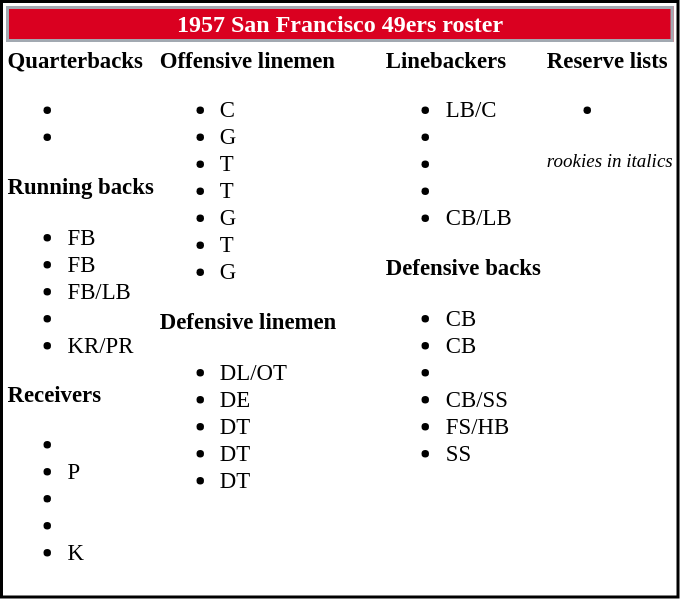<table class="toccolours" style="text-align: left; border:2px solid black;">
<tr>
<th colspan="7" style="text-align:center; border: 2px solid #A2A9B1; background-color: #DA0020; color: white;">1957 San Francisco 49ers roster</th>
</tr>
<tr>
<td style="font-size: 95%;" valign="top"><strong>Quarterbacks</strong><br><ul><li></li><li></li></ul><strong>Running backs</strong><ul><li>FB</li><li>FB</li><li>FB/LB</li><li></li><li>KR/PR</li></ul><strong>Receivers</strong><ul><li></li><li>P</li><li></li><li></li><li>K</li></ul></td>
<td style="font-size: 95%;" valign="top"><strong>Offensive linemen</strong><br><ul><li>C</li><li>G</li><li>T</li><li>T</li><li>G</li><li>T</li><li>G</li></ul><strong>Defensive linemen</strong><ul><li>DL/OT</li><li>DE</li><li>DT</li><li>DT</li><li>DT</li></ul></td>
<td style="width: 25px;"></td>
<td style="font-size: 95%;" valign="top"><strong>Linebackers</strong><br><ul><li>LB/C</li><li></li><li></li><li></li><li>CB/LB</li></ul><strong>Defensive backs</strong><ul><li>CB</li><li>CB</li><li></li><li>CB/SS</li><li>FS/HB</li><li>SS</li></ul></td>
<td style="font-size: 95%;" valign="top"><strong>Reserve lists</strong><br><ul><li></li></ul><small><em>rookies in italics</em></small></td>
</tr>
<tr>
</tr>
</table>
